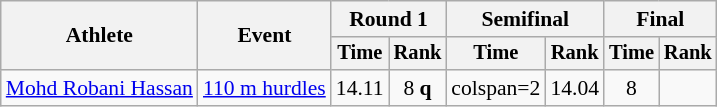<table class="wikitable" style="font-size:90%">
<tr>
<th rowspan=2>Athlete</th>
<th rowspan=2>Event</th>
<th colspan=2>Round 1</th>
<th colspan=2>Semifinal</th>
<th colspan=2>Final</th>
</tr>
<tr style="font-size:95%">
<th>Time</th>
<th>Rank</th>
<th>Time</th>
<th>Rank</th>
<th>Time</th>
<th>Rank</th>
</tr>
<tr align=center>
<td align=left><a href='#'>Mohd Robani Hassan</a></td>
<td rowspan=2 align=left><a href='#'>110 m hurdles</a></td>
<td>14.11</td>
<td>8 <strong>q</strong></td>
<td>colspan=2 </td>
<td>14.04</td>
<td>8</td>
</tr>
</table>
